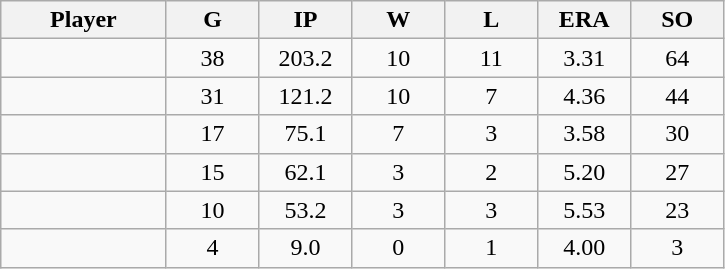<table class="wikitable sortable">
<tr>
<th bgcolor="#DDDDFF" width="16%">Player</th>
<th bgcolor="#DDDDFF" width="9%">G</th>
<th bgcolor="#DDDDFF" width="9%">IP</th>
<th bgcolor="#DDDDFF" width="9%">W</th>
<th bgcolor="#DDDDFF" width="9%">L</th>
<th bgcolor="#DDDDFF" width="9%">ERA</th>
<th bgcolor="#DDDDFF" width="9%">SO</th>
</tr>
<tr align="center">
<td></td>
<td>38</td>
<td>203.2</td>
<td>10</td>
<td>11</td>
<td>3.31</td>
<td>64</td>
</tr>
<tr align="center">
<td></td>
<td>31</td>
<td>121.2</td>
<td>10</td>
<td>7</td>
<td>4.36</td>
<td>44</td>
</tr>
<tr align="center">
<td></td>
<td>17</td>
<td>75.1</td>
<td>7</td>
<td>3</td>
<td>3.58</td>
<td>30</td>
</tr>
<tr align="center">
<td></td>
<td>15</td>
<td>62.1</td>
<td>3</td>
<td>2</td>
<td>5.20</td>
<td>27</td>
</tr>
<tr align="center">
<td></td>
<td>10</td>
<td>53.2</td>
<td>3</td>
<td>3</td>
<td>5.53</td>
<td>23</td>
</tr>
<tr align="center">
<td></td>
<td>4</td>
<td>9.0</td>
<td>0</td>
<td>1</td>
<td>4.00</td>
<td>3</td>
</tr>
</table>
